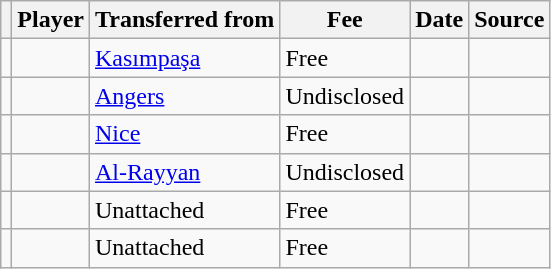<table class="wikitable plainrowheaders sortable">
<tr>
<th></th>
<th scope="col">Player</th>
<th>Transferred from</th>
<th style="width: 65px;">Fee</th>
<th scope="col">Date</th>
<th scope="col">Source</th>
</tr>
<tr>
<td align="center"></td>
<td></td>
<td> <a href='#'>Kasımpaşa</a></td>
<td>Free</td>
<td></td>
<td></td>
</tr>
<tr>
<td align="center"></td>
<td></td>
<td> <a href='#'>Angers</a></td>
<td>Undisclosed</td>
<td></td>
<td></td>
</tr>
<tr>
<td align="center"></td>
<td></td>
<td> <a href='#'>Nice</a></td>
<td>Free</td>
<td></td>
<td></td>
</tr>
<tr>
<td align="center"></td>
<td></td>
<td> <a href='#'>Al-Rayyan</a></td>
<td>Undisclosed</td>
<td></td>
<td></td>
</tr>
<tr>
<td align="center"></td>
<td></td>
<td>Unattached</td>
<td>Free</td>
<td></td>
<td></td>
</tr>
<tr>
<td align="center"></td>
<td></td>
<td>Unattached</td>
<td>Free</td>
<td></td>
<td></td>
</tr>
</table>
